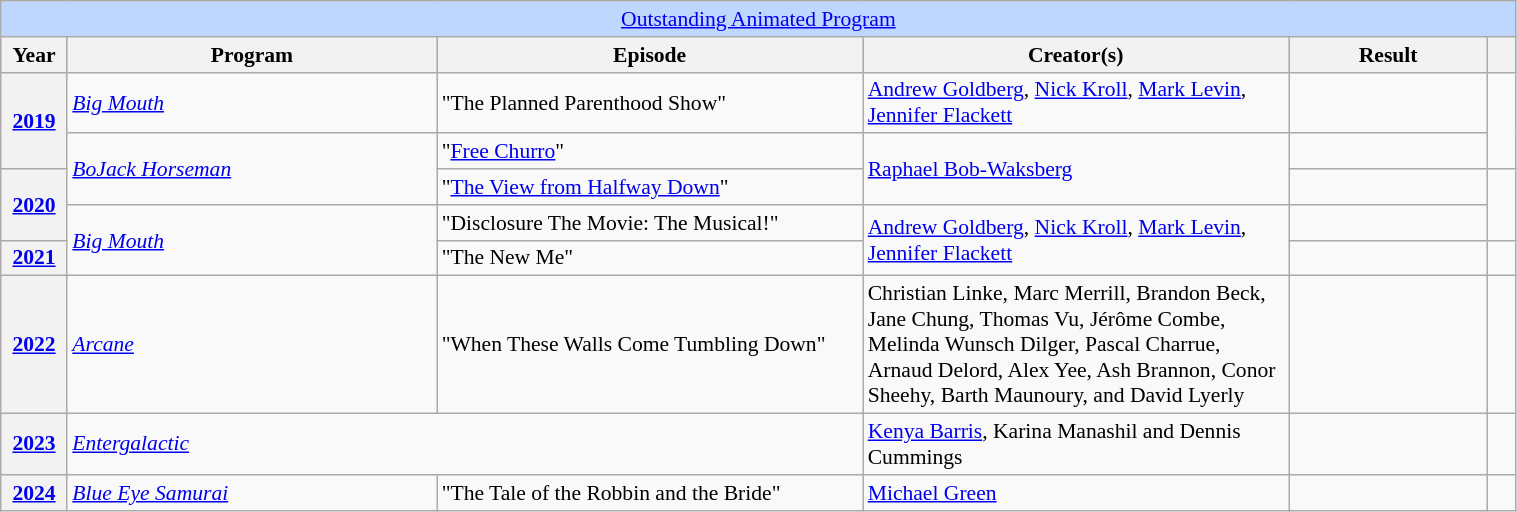<table class="wikitable plainrowheaders" style="font-size: 90%" width=80%>
<tr ---- bgcolor="#bfd7ff">
<td colspan=6 align=center><a href='#'>Outstanding Animated Program</a></td>
</tr>
<tr ---- bgcolor="#bfd7ff">
<th scope="col" style="width:1%;">Year</th>
<th scope="col" style="width:13%;">Program</th>
<th scope="col" style="width:15%;">Episode</th>
<th scope="col" style="width:15%;">Creator(s)</th>
<th scope="col" style="width:7%;">Result</th>
<th scope="col" style="width:1%;"></th>
</tr>
<tr>
<th scope=row rowspan="2"><a href='#'>2019</a></th>
<td><em><a href='#'>Big Mouth</a></em></td>
<td>"The Planned Parenthood Show"</td>
<td><a href='#'>Andrew Goldberg</a>, <a href='#'>Nick Kroll</a>, <a href='#'>Mark Levin</a>, <a href='#'>Jennifer Flackett</a></td>
<td></td>
<td rowspan="2"></td>
</tr>
<tr>
<td rowspan="2"><em><a href='#'>BoJack Horseman</a></em></td>
<td>"<a href='#'>Free Churro</a>"</td>
<td rowspan="2"><a href='#'>Raphael Bob-Waksberg</a></td>
<td></td>
</tr>
<tr>
<th scope=row rowspan="2"><a href='#'>2020</a></th>
<td>"<a href='#'>The View from Halfway Down</a>"</td>
<td></td>
<td rowspan="2"></td>
</tr>
<tr>
<td rowspan="2"><em><a href='#'>Big Mouth</a></em></td>
<td>"Disclosure The Movie: The Musical!"</td>
<td rowspan="2"><a href='#'>Andrew Goldberg</a>, <a href='#'>Nick Kroll</a>, <a href='#'>Mark Levin</a>, <a href='#'>Jennifer Flackett</a></td>
<td></td>
</tr>
<tr>
<th scope=row><a href='#'>2021</a></th>
<td>"The New Me"</td>
<td></td>
<td></td>
</tr>
<tr>
<th><a href='#'>2022</a></th>
<td><em><a href='#'>Arcane</a></em></td>
<td>"When These Walls Come Tumbling Down"</td>
<td>Christian Linke, Marc Merrill, Brandon Beck, Jane Chung, Thomas Vu, Jérôme Combe, Melinda Wunsch Dilger, Pascal Charrue, Arnaud Delord, Alex Yee, Ash Brannon, Conor Sheehy, Barth Maunoury, and David Lyerly</td>
<td></td>
<td></td>
</tr>
<tr>
<th><a href='#'>2023</a></th>
<td colspan= "2"><em><a href='#'>Entergalactic</a></em></td>
<td><a href='#'>Kenya Barris</a>, Karina Manashil and Dennis Cummings</td>
<td></td>
<td></td>
</tr>
<tr>
<th><a href='#'>2024</a></th>
<td><em><a href='#'>Blue Eye Samurai</a></em></td>
<td>"The Tale of the Robbin and the Bride"</td>
<td><a href='#'>Michael Green</a></td>
<td></td>
<td></td>
</tr>
</table>
